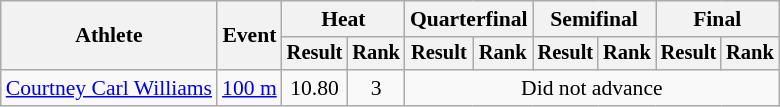<table class="wikitable" style="font-size:90%">
<tr>
<th rowspan="2">Athlete</th>
<th rowspan="2">Event</th>
<th colspan="2">Heat</th>
<th colspan="2">Quarterfinal</th>
<th colspan="2">Semifinal</th>
<th colspan="2">Final</th>
</tr>
<tr style="font-size:95%">
<th>Result</th>
<th>Rank</th>
<th>Result</th>
<th>Rank</th>
<th>Result</th>
<th>Rank</th>
<th>Result</th>
<th>Rank</th>
</tr>
<tr align=center>
<td align=left><a href='#'>Courtney Carl Williams</a></td>
<td align=left><a href='#'>100 m</a></td>
<td>10.80</td>
<td>3</td>
<td colspan=6>Did not advance</td>
</tr>
</table>
